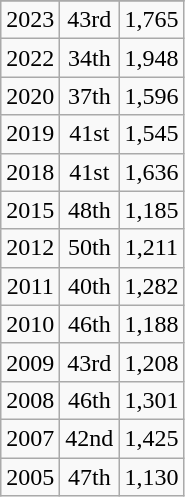<table class="wikitable" style="text-align:center;">
<tr>
</tr>
<tr style="text-align:center;">
<td>2023</td>
<td>43rd</td>
<td>1,765</td>
</tr>
<tr style="text-align:center;">
<td>2022</td>
<td>34th</td>
<td>1,948</td>
</tr>
<tr style="text-align:center;">
<td>2020</td>
<td>37th</td>
<td>1,596</td>
</tr>
<tr style="text-align:center;">
<td>2019</td>
<td>41st</td>
<td>1,545</td>
</tr>
<tr style="text-align:center;">
<td>2018</td>
<td>41st</td>
<td>1,636</td>
</tr>
<tr style="text-align:center;">
<td>2015</td>
<td>48th</td>
<td>1,185</td>
</tr>
<tr style="text-align:center;">
<td>2012</td>
<td>50th</td>
<td>1,211</td>
</tr>
<tr style="text-align:center;">
<td>2011</td>
<td>40th</td>
<td>1,282</td>
</tr>
<tr style="text-align:center;">
<td>2010</td>
<td>46th</td>
<td>1,188</td>
</tr>
<tr style="text-align:center;">
<td>2009</td>
<td>43rd</td>
<td>1,208</td>
</tr>
<tr style="text-align:center;">
<td>2008</td>
<td>46th</td>
<td>1,301</td>
</tr>
<tr style="text-align:center;">
<td>2007</td>
<td>42nd</td>
<td>1,425</td>
</tr>
<tr style="text-align:center;">
<td>2005</td>
<td>47th</td>
<td>1,130</td>
</tr>
</table>
